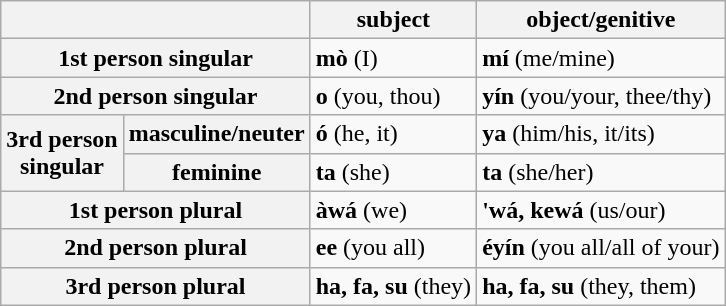<table class="wikitable">
<tr>
<th colspan="2"></th>
<th>subject</th>
<th>object/genitive</th>
</tr>
<tr>
<th colspan="2">1st person singular</th>
<td><strong>mò</strong> (I)</td>
<td><strong>mí</strong> (me/mine)</td>
</tr>
<tr>
<th colspan="2">2nd person singular</th>
<td><strong>o</strong> (you, thou)</td>
<td><strong>yín</strong> (you/your, thee/thy)</td>
</tr>
<tr>
<th rowspan="2">3rd person<br>singular</th>
<th>masculine/neuter</th>
<td><strong>ó</strong> (he, it)</td>
<td><strong>ya</strong> (him/his, it/its)</td>
</tr>
<tr>
<th>feminine</th>
<td><strong>ta</strong> (she)</td>
<td><strong>ta</strong> (she/her)</td>
</tr>
<tr>
<th colspan="2">1st person plural</th>
<td><strong>àwá</strong> (we)</td>
<td><strong>'wá, kewá</strong> (us/our)</td>
</tr>
<tr>
<th colspan="2">2nd person plural</th>
<td><strong>ee</strong> (you all)</td>
<td><strong>éyín</strong> (you all/all of your)</td>
</tr>
<tr>
<th colspan="2">3rd person plural</th>
<td><strong>ha, fa, su</strong> (they)</td>
<td><strong>ha, fa, su</strong> (they, them)</td>
</tr>
</table>
